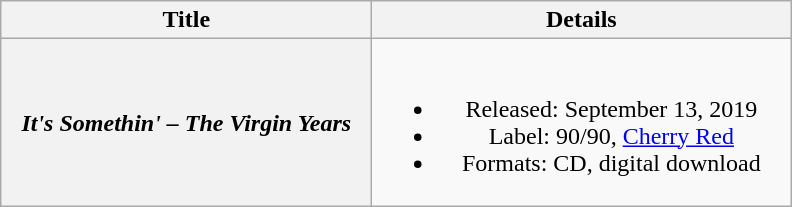<table class="wikitable plainrowheaders" style="text-align:center;">
<tr>
<th scope="col" style="width:15em;">Title</th>
<th scope="col" style="width:17em;">Details</th>
</tr>
<tr>
<th scope="row"><em>It's Somethin' – The Virgin Years</em></th>
<td><br><ul><li>Released: September 13, 2019</li><li>Label: 90/90, <a href='#'>Cherry Red</a></li><li>Formats: CD, digital download</li></ul></td>
</tr>
</table>
